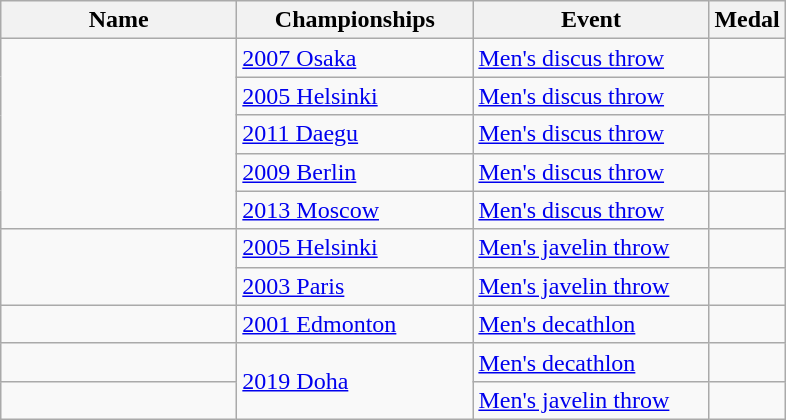<table class="wikitable sortable" style="font-size:100%">
<tr>
<th width=150>Name</th>
<th width=150>Championships</th>
<th width=150>Event</th>
<th>Medal</th>
</tr>
<tr>
<td rowspan=5></td>
<td><a href='#'>2007 Osaka</a></td>
<td><a href='#'>Men's discus throw</a></td>
<td></td>
</tr>
<tr>
<td><a href='#'>2005 Helsinki</a></td>
<td><a href='#'>Men's discus throw</a></td>
<td></td>
</tr>
<tr>
<td><a href='#'>2011 Daegu</a></td>
<td><a href='#'>Men's discus throw</a></td>
<td></td>
</tr>
<tr>
<td><a href='#'>2009 Berlin</a></td>
<td><a href='#'>Men's discus throw</a></td>
<td></td>
</tr>
<tr>
<td><a href='#'>2013 Moscow</a></td>
<td><a href='#'>Men's discus throw</a></td>
<td></td>
</tr>
<tr>
<td rowspan=2></td>
<td><a href='#'>2005 Helsinki</a></td>
<td><a href='#'>Men's javelin throw</a></td>
<td></td>
</tr>
<tr>
<td><a href='#'>2003 Paris</a></td>
<td><a href='#'>Men's javelin throw</a></td>
<td></td>
</tr>
<tr>
<td></td>
<td><a href='#'>2001 Edmonton</a></td>
<td><a href='#'>Men's decathlon</a></td>
<td></td>
</tr>
<tr>
<td></td>
<td rowspan=2><a href='#'>2019 Doha</a></td>
<td><a href='#'>Men's decathlon</a></td>
<td></td>
</tr>
<tr>
<td></td>
<td><a href='#'>Men's javelin throw</a></td>
<td></td>
</tr>
</table>
